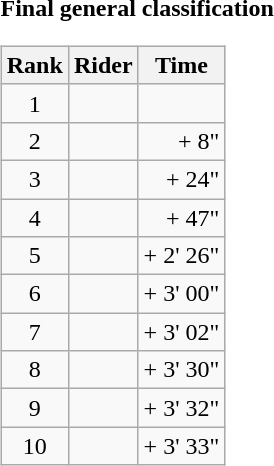<table>
<tr>
<td><strong>Final general classification</strong><br><table class="wikitable">
<tr>
<th scope="col">Rank</th>
<th scope="col">Rider</th>
<th scope="col">Time</th>
</tr>
<tr>
<td style="text-align:center;">1</td>
<td></td>
<td style="text-align:right;"></td>
</tr>
<tr>
<td style="text-align:center;">2</td>
<td></td>
<td style="text-align:right;">+ 8"</td>
</tr>
<tr>
<td style="text-align:center;">3</td>
<td></td>
<td style="text-align:right;">+ 24"</td>
</tr>
<tr>
<td style="text-align:center;">4</td>
<td></td>
<td style="text-align:right;">+ 47"</td>
</tr>
<tr>
<td style="text-align:center;">5</td>
<td></td>
<td style="text-align:right;">+ 2' 26"</td>
</tr>
<tr>
<td style="text-align:center;">6</td>
<td></td>
<td style="text-align:right;">+ 3' 00"</td>
</tr>
<tr>
<td style="text-align:center;">7</td>
<td></td>
<td style="text-align:right;">+ 3' 02"</td>
</tr>
<tr>
<td style="text-align:center;">8</td>
<td></td>
<td style="text-align:right;">+ 3' 30"</td>
</tr>
<tr>
<td style="text-align:center;">9</td>
<td></td>
<td style="text-align:right;">+ 3' 32"</td>
</tr>
<tr>
<td style="text-align:center;">10</td>
<td></td>
<td style="text-align:right;">+ 3' 33"</td>
</tr>
</table>
</td>
</tr>
</table>
